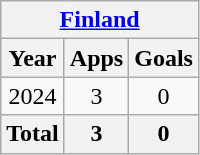<table class=wikitable style=text-align:center>
<tr>
<th colspan=4><a href='#'>Finland</a></th>
</tr>
<tr>
<th>Year</th>
<th>Apps</th>
<th>Goals</th>
</tr>
<tr>
<td>2024</td>
<td>3</td>
<td>0</td>
</tr>
<tr>
<th colspan=1>Total</th>
<th>3</th>
<th>0</th>
</tr>
</table>
